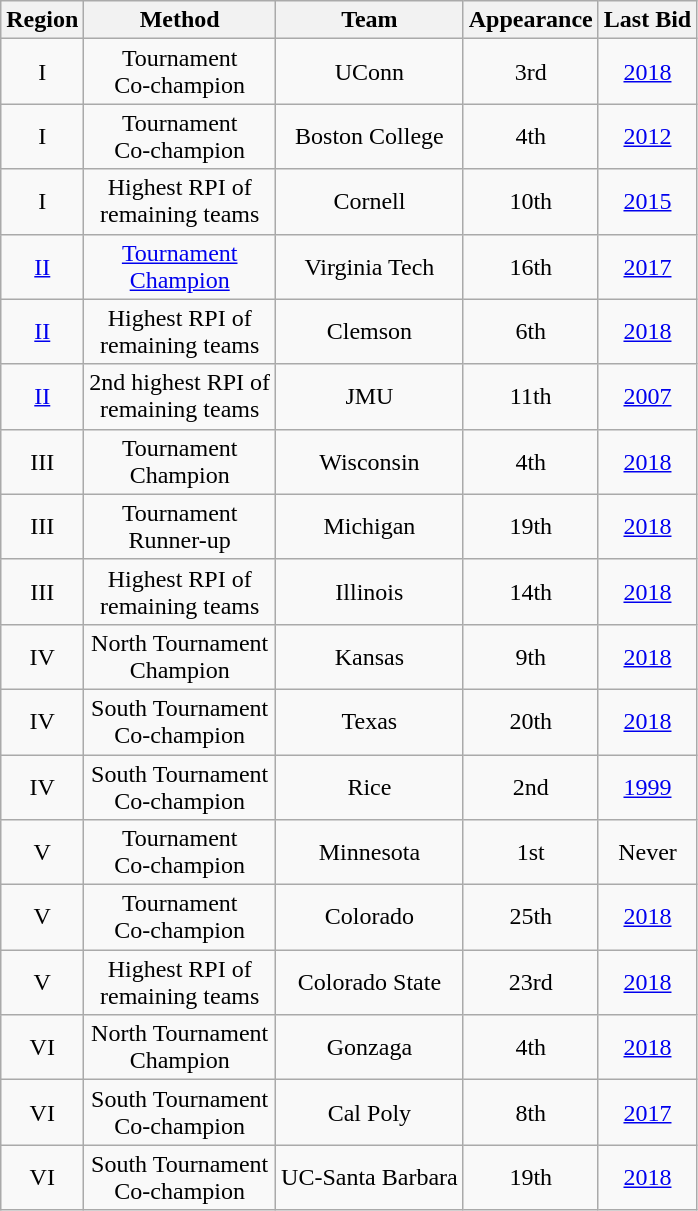<table class="wikitable sortable" style="text-align:center">
<tr>
<th>Region</th>
<th>Method</th>
<th>Team</th>
<th>Appearance</th>
<th>Last Bid</th>
</tr>
<tr>
<td>I</td>
<td>Tournament<br>Co-champion</td>
<td>UConn</td>
<td>3rd</td>
<td><a href='#'>2018</a></td>
</tr>
<tr>
<td>I</td>
<td>Tournament<br>Co-champion</td>
<td>Boston College</td>
<td>4th</td>
<td><a href='#'>2012</a></td>
</tr>
<tr>
<td>I</td>
<td>Highest RPI of<br>remaining teams</td>
<td>Cornell</td>
<td>10th</td>
<td><a href='#'>2015</a></td>
</tr>
<tr>
<td><a href='#'>II</a></td>
<td><a href='#'>Tournament<br>Champion</a></td>
<td>Virginia Tech</td>
<td>16th</td>
<td><a href='#'>2017</a></td>
</tr>
<tr>
<td><a href='#'>II</a></td>
<td>Highest RPI of<br>remaining teams</td>
<td>Clemson</td>
<td>6th</td>
<td><a href='#'>2018</a></td>
</tr>
<tr>
<td><a href='#'>II</a></td>
<td>2nd highest RPI of<br>remaining teams</td>
<td>JMU</td>
<td>11th</td>
<td><a href='#'>2007</a></td>
</tr>
<tr>
<td>III</td>
<td>Tournament<br>Champion</td>
<td>Wisconsin</td>
<td>4th</td>
<td><a href='#'>2018</a></td>
</tr>
<tr>
<td>III</td>
<td>Tournament<br>Runner-up</td>
<td>Michigan</td>
<td>19th</td>
<td><a href='#'>2018</a></td>
</tr>
<tr>
<td>III</td>
<td>Highest RPI of<br>remaining teams</td>
<td>Illinois</td>
<td>14th</td>
<td><a href='#'>2018</a></td>
</tr>
<tr>
<td>IV</td>
<td>North Tournament<br>Champion</td>
<td>Kansas</td>
<td>9th</td>
<td><a href='#'>2018</a></td>
</tr>
<tr>
<td>IV</td>
<td>South Tournament<br>Co-champion</td>
<td>Texas</td>
<td>20th</td>
<td><a href='#'>2018</a></td>
</tr>
<tr>
<td>IV</td>
<td>South Tournament<br>Co-champion</td>
<td>Rice</td>
<td>2nd</td>
<td><a href='#'>1999</a></td>
</tr>
<tr>
<td>V</td>
<td>Tournament<br>Co-champion</td>
<td>Minnesota</td>
<td>1st</td>
<td>Never</td>
</tr>
<tr>
<td>V</td>
<td>Tournament<br>Co-champion</td>
<td>Colorado</td>
<td>25th</td>
<td><a href='#'>2018</a></td>
</tr>
<tr>
<td>V</td>
<td>Highest RPI of<br>remaining teams</td>
<td>Colorado State</td>
<td>23rd</td>
<td><a href='#'>2018</a></td>
</tr>
<tr>
<td>VI</td>
<td>North Tournament<br>Champion</td>
<td>Gonzaga</td>
<td>4th</td>
<td><a href='#'>2018</a></td>
</tr>
<tr>
<td>VI</td>
<td>South Tournament<br>Co-champion</td>
<td>Cal Poly</td>
<td>8th</td>
<td><a href='#'>2017</a></td>
</tr>
<tr>
<td>VI</td>
<td>South Tournament<br>Co-champion</td>
<td>UC-Santa Barbara</td>
<td>19th</td>
<td><a href='#'>2018</a></td>
</tr>
</table>
